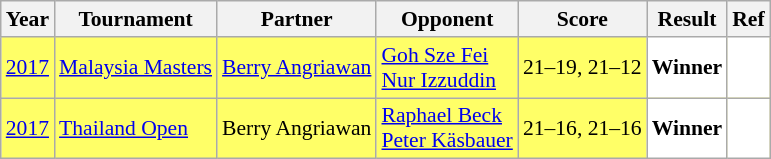<table class="sortable wikitable" style="font-size: 90%">
<tr>
<th>Year</th>
<th>Tournament</th>
<th>Partner</th>
<th>Opponent</th>
<th>Score</th>
<th>Result</th>
<th>Ref</th>
</tr>
<tr style="background:#FFFF67">
<td align="center"><a href='#'>2017</a></td>
<td align="left"><a href='#'>Malaysia Masters</a></td>
<td align="left"> <a href='#'>Berry Angriawan</a></td>
<td align="left"> <a href='#'>Goh Sze Fei</a><br> <a href='#'>Nur Izzuddin</a></td>
<td align="left">21–19, 21–12</td>
<td style="text-align:left; background:white"> <strong>Winner</strong></td>
<td style="text-align:center; background:white"></td>
</tr>
<tr style="background:#FFFF67">
<td align="center"><a href='#'>2017</a></td>
<td align="left"><a href='#'>Thailand Open</a></td>
<td align="left"> Berry Angriawan</td>
<td align="left"> <a href='#'>Raphael Beck</a><br> <a href='#'>Peter Käsbauer</a></td>
<td align="left">21–16, 21–16</td>
<td style="text-align:left; background:white"> <strong>Winner</strong></td>
<td style="text-align:center; background:white"></td>
</tr>
</table>
